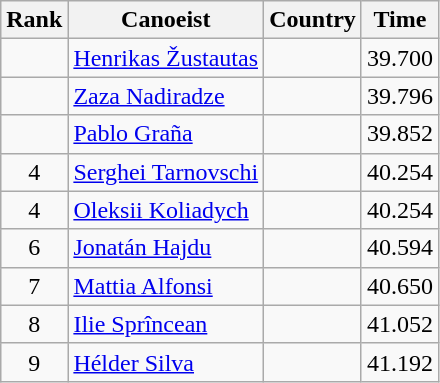<table class="wikitable" style="text-align:center">
<tr>
<th>Rank</th>
<th>Canoeist</th>
<th>Country</th>
<th>Time</th>
</tr>
<tr>
<td></td>
<td align=left><a href='#'>Henrikas Žustautas</a></td>
<td align=left></td>
<td>39.700</td>
</tr>
<tr>
<td></td>
<td align=left><a href='#'>Zaza Nadiradze</a></td>
<td align=left></td>
<td>39.796</td>
</tr>
<tr>
<td></td>
<td align=left><a href='#'>Pablo Graña</a></td>
<td align=left></td>
<td>39.852</td>
</tr>
<tr>
<td>4</td>
<td align=left><a href='#'>Serghei Tarnovschi</a></td>
<td align=left></td>
<td>40.254</td>
</tr>
<tr>
<td>4</td>
<td align=left><a href='#'>Oleksii Koliadych</a></td>
<td align=left></td>
<td>40.254</td>
</tr>
<tr>
<td>6</td>
<td align=left><a href='#'>Jonatán Hajdu</a></td>
<td align=left></td>
<td>40.594</td>
</tr>
<tr>
<td>7</td>
<td align=left><a href='#'>Mattia Alfonsi</a></td>
<td align=left></td>
<td>40.650</td>
</tr>
<tr>
<td>8</td>
<td align=left><a href='#'>Ilie Sprîncean</a></td>
<td align=left></td>
<td>41.052</td>
</tr>
<tr>
<td>9</td>
<td align=left><a href='#'>Hélder Silva</a></td>
<td align=left></td>
<td>41.192</td>
</tr>
</table>
